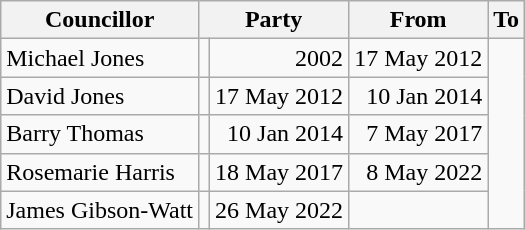<table class=wikitable>
<tr>
<th>Councillor</th>
<th colspan=2>Party</th>
<th>From</th>
<th>To</th>
</tr>
<tr>
<td>Michael Jones</td>
<td></td>
<td align=right>2002</td>
<td align=right>17 May 2012</td>
</tr>
<tr>
<td>David Jones</td>
<td></td>
<td align=right>17 May 2012</td>
<td align=right>10 Jan 2014</td>
</tr>
<tr>
<td>Barry Thomas</td>
<td></td>
<td align=right>10 Jan 2014</td>
<td align=right>7 May 2017</td>
</tr>
<tr>
<td>Rosemarie Harris</td>
<td></td>
<td align=right>18 May 2017</td>
<td align=right>8 May 2022</td>
</tr>
<tr>
<td>James Gibson-Watt</td>
<td></td>
<td align=right>26 May 2022</td>
<td align=right></td>
</tr>
</table>
